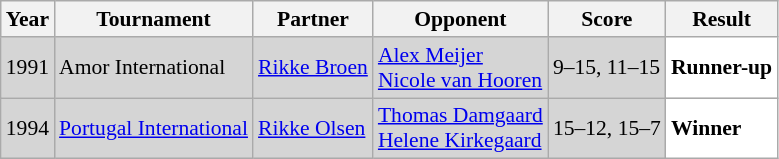<table class="sortable wikitable" style="font-size: 90%;">
<tr>
<th>Year</th>
<th>Tournament</th>
<th>Partner</th>
<th>Opponent</th>
<th>Score</th>
<th>Result</th>
</tr>
<tr style="background:#D5D5D5">
<td align="center">1991</td>
<td align="left">Amor International</td>
<td align="left"> <a href='#'>Rikke Broen</a></td>
<td align="left"> <a href='#'>Alex Meijer</a><br> <a href='#'>Nicole van Hooren</a></td>
<td align="left">9–15, 11–15</td>
<td style="text-align:left; background:white"> <strong>Runner-up</strong></td>
</tr>
<tr style="background:#D5D5D5">
<td align="center">1994</td>
<td align="left"><a href='#'>Portugal International</a></td>
<td align="left"> <a href='#'>Rikke Olsen</a></td>
<td align="left"> <a href='#'>Thomas Damgaard</a><br> <a href='#'>Helene Kirkegaard</a></td>
<td align="left">15–12, 15–7</td>
<td style="text-align:left; background:white"> <strong>Winner</strong></td>
</tr>
</table>
